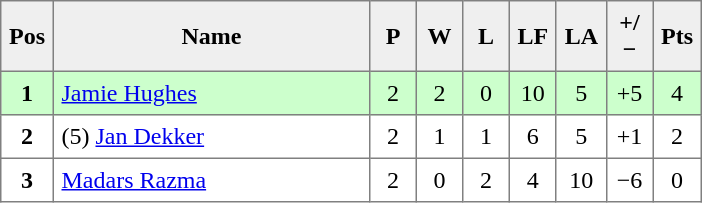<table style=border-collapse:collapse border=1 cellspacing=0 cellpadding=5>
<tr align=center bgcolor=#efefef>
<th width=20>Pos</th>
<th width=200>Name</th>
<th width=20>P</th>
<th width=20>W</th>
<th width=20>L</th>
<th width=20>LF</th>
<th width=20>LA</th>
<th width=20>+/−</th>
<th width=20>Pts</th>
</tr>
<tr align=center style="background: #ccffcc;">
<td><strong>1</strong></td>
<td align="left"> <a href='#'>Jamie Hughes</a></td>
<td>2</td>
<td>2</td>
<td>0</td>
<td>10</td>
<td>5</td>
<td>+5</td>
<td>4</td>
</tr>
<tr align=center>
<td><strong>2</strong></td>
<td align="left"> (5) <a href='#'>Jan Dekker</a></td>
<td>2</td>
<td>1</td>
<td>1</td>
<td>6</td>
<td>5</td>
<td>+1</td>
<td>2</td>
</tr>
<tr align=center>
<td><strong>3</strong></td>
<td align="left"> <a href='#'>Madars Razma</a></td>
<td>2</td>
<td>0</td>
<td>2</td>
<td>4</td>
<td>10</td>
<td>−6</td>
<td>0</td>
</tr>
</table>
